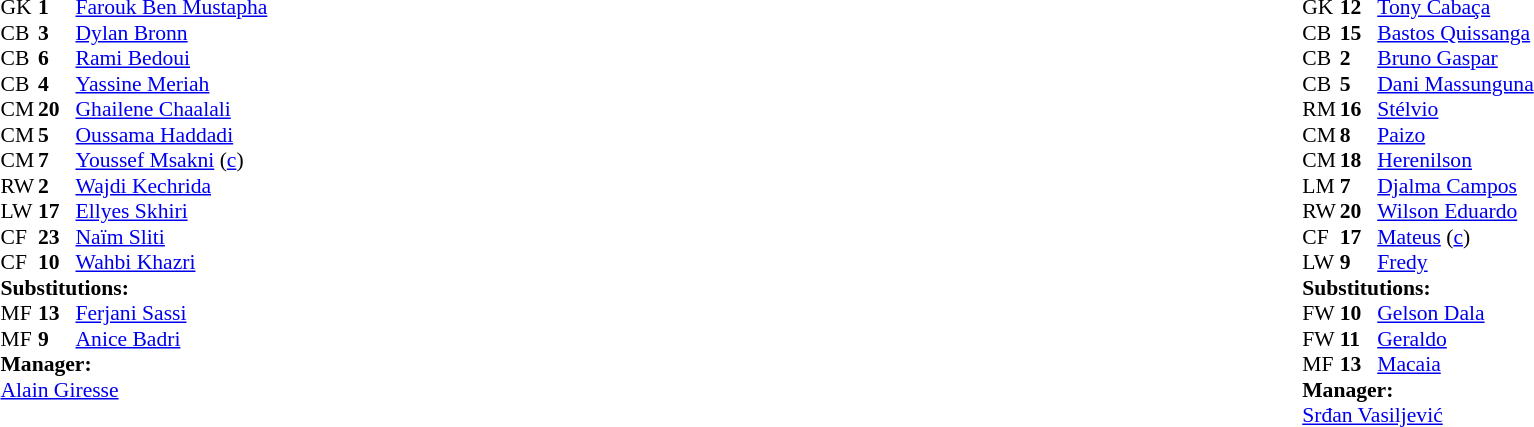<table width="100%">
<tr>
<td valign="top" width="40%"><br><table style="font-size:90%" cellspacing="0" cellpadding="0">
<tr>
<th width=25></th>
<th width=25></th>
</tr>
<tr>
<td>GK</td>
<td><strong>1</strong></td>
<td><a href='#'>Farouk Ben Mustapha</a></td>
</tr>
<tr>
<td>CB</td>
<td><strong>3</strong></td>
<td><a href='#'>Dylan Bronn</a></td>
</tr>
<tr>
<td>CB</td>
<td><strong>6</strong></td>
<td><a href='#'>Rami Bedoui</a></td>
</tr>
<tr>
<td>CB</td>
<td><strong>4</strong></td>
<td><a href='#'>Yassine Meriah</a></td>
</tr>
<tr>
<td>CM</td>
<td><strong>20</strong></td>
<td><a href='#'>Ghailene Chaalali</a></td>
<td></td>
<td></td>
</tr>
<tr>
<td>CM</td>
<td><strong>5</strong></td>
<td><a href='#'>Oussama Haddadi</a></td>
</tr>
<tr>
<td>CM</td>
<td><strong>7</strong></td>
<td><a href='#'>Youssef Msakni</a> (<a href='#'>c</a>)</td>
<td></td>
</tr>
<tr>
<td>RW</td>
<td><strong>2</strong></td>
<td><a href='#'>Wajdi Kechrida</a></td>
</tr>
<tr>
<td>LW</td>
<td><strong>17</strong></td>
<td><a href='#'>Ellyes Skhiri</a></td>
</tr>
<tr>
<td>CF</td>
<td><strong>23</strong></td>
<td><a href='#'>Naïm Sliti</a></td>
<td></td>
<td></td>
</tr>
<tr>
<td>CF</td>
<td><strong>10</strong></td>
<td><a href='#'>Wahbi Khazri</a></td>
</tr>
<tr>
<td colspan=3><strong>Substitutions:</strong></td>
</tr>
<tr>
<td>MF</td>
<td><strong>13</strong></td>
<td><a href='#'>Ferjani Sassi</a></td>
<td></td>
<td></td>
</tr>
<tr>
<td>MF</td>
<td><strong>9</strong></td>
<td><a href='#'>Anice Badri</a></td>
<td></td>
<td></td>
</tr>
<tr>
<td colspan=3><strong>Manager:</strong></td>
</tr>
<tr>
<td colspan=3> <a href='#'>Alain Giresse</a></td>
</tr>
</table>
</td>
<td valign="top"></td>
<td valign="top" width="50%"><br><table style="font-size:90%; margin:auto" cellspacing="0" cellpadding="0">
<tr>
<th width=25></th>
<th width=25></th>
</tr>
<tr>
<td>GK</td>
<td><strong>12</strong></td>
<td><a href='#'>Tony Cabaça</a></td>
<td></td>
</tr>
<tr>
<td>CB</td>
<td><strong>15</strong></td>
<td><a href='#'>Bastos Quissanga</a></td>
</tr>
<tr>
<td>CB</td>
<td><strong>2</strong></td>
<td><a href='#'>Bruno Gaspar</a></td>
</tr>
<tr>
<td>CB</td>
<td><strong>5</strong></td>
<td><a href='#'>Dani Massunguna</a></td>
</tr>
<tr>
<td>RM</td>
<td><strong>16</strong></td>
<td><a href='#'>Stélvio</a></td>
<td></td>
<td></td>
</tr>
<tr>
<td>CM</td>
<td><strong>8</strong></td>
<td><a href='#'>Paizo</a></td>
</tr>
<tr>
<td>CM</td>
<td><strong>18</strong></td>
<td><a href='#'>Herenilson</a></td>
</tr>
<tr>
<td>LM</td>
<td><strong>7</strong></td>
<td><a href='#'>Djalma Campos</a></td>
</tr>
<tr>
<td>RW</td>
<td><strong>20</strong></td>
<td><a href='#'>Wilson Eduardo</a></td>
<td></td>
<td></td>
</tr>
<tr>
<td>CF</td>
<td><strong>17</strong></td>
<td><a href='#'>Mateus</a> (<a href='#'>c</a>)</td>
<td></td>
<td></td>
</tr>
<tr>
<td>LW</td>
<td><strong>9</strong></td>
<td><a href='#'>Fredy</a></td>
</tr>
<tr>
<td colspan=3><strong>Substitutions:</strong></td>
</tr>
<tr>
<td>FW</td>
<td><strong>10</strong></td>
<td><a href='#'>Gelson Dala</a></td>
<td></td>
<td></td>
</tr>
<tr>
<td>FW</td>
<td><strong>11</strong></td>
<td><a href='#'>Geraldo</a></td>
<td></td>
<td></td>
</tr>
<tr>
<td>MF</td>
<td><strong>13</strong></td>
<td><a href='#'>Macaia</a></td>
<td></td>
<td></td>
</tr>
<tr>
<td colspan=3><strong>Manager:</strong></td>
</tr>
<tr>
<td colspan=3> <a href='#'>Srđan Vasiljević</a></td>
</tr>
</table>
</td>
</tr>
</table>
